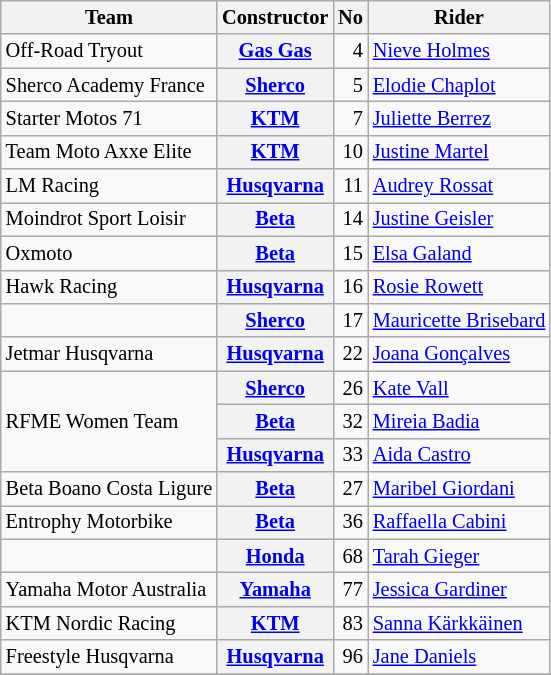<table class="wikitable" style="font-size: 85%;">
<tr>
<th>Team</th>
<th>Constructor</th>
<th>No</th>
<th>Rider</th>
</tr>
<tr>
<td>Off-Road Tryout</td>
<th><a href='#'>Gas Gas</a></th>
<td align="right">4</td>
<td> <a href='#'>Nieve Holmes</a></td>
</tr>
<tr>
<td>Sherco Academy France</td>
<th><a href='#'>Sherco</a></th>
<td align="right">5</td>
<td> <a href='#'>Elodie Chaplot</a></td>
</tr>
<tr>
<td>Starter Motos 71</td>
<th><a href='#'>KTM</a></th>
<td align="right">7</td>
<td> <a href='#'>Juliette Berrez</a></td>
</tr>
<tr>
<td>Team Moto Axxe Elite</td>
<th><a href='#'>KTM</a></th>
<td align="right">10</td>
<td> <a href='#'>Justine Martel</a></td>
</tr>
<tr>
<td>LM Racing</td>
<th><a href='#'>Husqvarna</a></th>
<td align="right">11</td>
<td> <a href='#'>Audrey Rossat</a></td>
</tr>
<tr>
<td>Moindrot Sport Loisir</td>
<th><a href='#'>Beta</a></th>
<td align="right">14</td>
<td> <a href='#'>Justine Geisler</a></td>
</tr>
<tr>
<td>Oxmoto</td>
<th><a href='#'>Beta</a></th>
<td align="right">15</td>
<td> <a href='#'>Elsa Galand</a></td>
</tr>
<tr>
<td>Hawk Racing</td>
<th><a href='#'>Husqvarna</a></th>
<td align="right">16</td>
<td> <a href='#'>Rosie Rowett</a></td>
</tr>
<tr>
<td></td>
<th><a href='#'>Sherco</a></th>
<td align="right">17</td>
<td> <a href='#'>Mauricette Brisebard</a></td>
</tr>
<tr>
<td>Jetmar Husqvarna</td>
<th><a href='#'>Husqvarna</a></th>
<td align="right">22</td>
<td> <a href='#'>Joana Gonçalves</a></td>
</tr>
<tr>
<td rowspan=3>RFME Women Team</td>
<th><a href='#'>Sherco</a></th>
<td align="right">26</td>
<td> <a href='#'>Kate Vall</a></td>
</tr>
<tr>
<th><a href='#'>Beta</a></th>
<td align="right">32</td>
<td> <a href='#'>Mireia Badia</a></td>
</tr>
<tr>
<th><a href='#'>Husqvarna</a></th>
<td align="right">33</td>
<td> <a href='#'>Aida Castro</a></td>
</tr>
<tr>
<td>Beta Boano Costa Ligure</td>
<th><a href='#'>Beta</a></th>
<td align="right">27</td>
<td> <a href='#'>Maribel Giordani</a></td>
</tr>
<tr>
<td>Entrophy Motorbike</td>
<th><a href='#'>Beta</a></th>
<td align="right">36</td>
<td> <a href='#'>Raffaella Cabini</a></td>
</tr>
<tr>
<td></td>
<th><a href='#'>Honda</a></th>
<td align="right">68</td>
<td> <a href='#'>Tarah Gieger</a></td>
</tr>
<tr>
<td>Yamaha Motor Australia</td>
<th><a href='#'>Yamaha</a></th>
<td align="right">77</td>
<td> <a href='#'>Jessica Gardiner</a></td>
</tr>
<tr>
<td>KTM Nordic Racing</td>
<th><a href='#'>KTM</a></th>
<td align="right">83</td>
<td> <a href='#'>Sanna Kärkkäinen</a></td>
</tr>
<tr>
<td>Freestyle Husqvarna</td>
<th><a href='#'>Husqvarna</a></th>
<td align="right">96</td>
<td> <a href='#'>Jane Daniels</a></td>
</tr>
<tr>
</tr>
</table>
